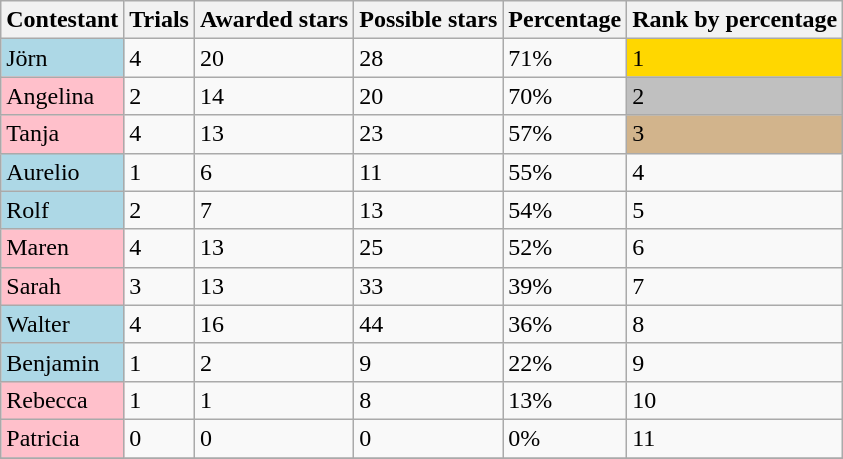<table class="wikitable sortable center">
<tr>
<th>Contestant</th>
<th>Trials</th>
<th>Awarded stars</th>
<th>Possible stars</th>
<th>Percentage</th>
<th>Rank by percentage</th>
</tr>
<tr>
<td bgcolor=lightblue>Jörn</td>
<td>4</td>
<td>20</td>
<td>28</td>
<td>71%</td>
<td bgcolor=gold>1</td>
</tr>
<tr>
<td bgcolor=pink>Angelina</td>
<td>2</td>
<td>14</td>
<td>20</td>
<td>70%</td>
<td bgcolor=silver>2</td>
</tr>
<tr>
<td bgcolor=pink>Tanja</td>
<td>4</td>
<td>13</td>
<td>23</td>
<td>57%</td>
<td bgcolor=tan>3</td>
</tr>
<tr>
<td bgcolor=lightblue>Aurelio</td>
<td>1</td>
<td>6</td>
<td>11</td>
<td>55%</td>
<td>4</td>
</tr>
<tr>
<td bgcolor=lightblue>Rolf</td>
<td>2</td>
<td>7</td>
<td>13</td>
<td>54%</td>
<td>5</td>
</tr>
<tr>
<td bgcolor=pink>Maren</td>
<td>4</td>
<td>13</td>
<td>25</td>
<td>52%</td>
<td>6</td>
</tr>
<tr>
<td bgcolor=pink>Sarah</td>
<td>3</td>
<td>13</td>
<td>33</td>
<td>39%</td>
<td>7</td>
</tr>
<tr>
<td bgcolor=lightblue>Walter</td>
<td>4</td>
<td>16</td>
<td>44</td>
<td>36%</td>
<td>8</td>
</tr>
<tr>
<td bgcolor=lightblue>Benjamin</td>
<td>1</td>
<td>2</td>
<td>9</td>
<td>22%</td>
<td>9</td>
</tr>
<tr>
<td bgcolor=pink>Rebecca</td>
<td>1</td>
<td>1</td>
<td>8</td>
<td>13%</td>
<td>10</td>
</tr>
<tr>
<td bgcolor=pink>Patricia</td>
<td>0</td>
<td>0</td>
<td>0</td>
<td>0%</td>
<td>11</td>
</tr>
<tr>
</tr>
</table>
